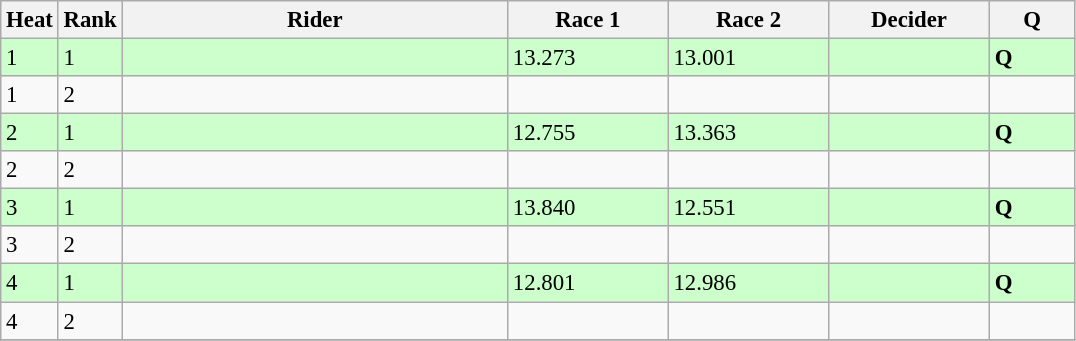<table class="wikitable" style="font-size:95%" style="text-align:center">
<tr>
<th>Heat</th>
<th>Rank</th>
<th width=250>Rider</th>
<th width=100>Race 1</th>
<th width=100>Race 2</th>
<th width=100>Decider</th>
<th width=50>Q</th>
</tr>
<tr bgcolor=ccffcc>
<td>1</td>
<td>1</td>
<td align=left></td>
<td>13.273</td>
<td>13.001</td>
<td></td>
<td><strong>Q</strong></td>
</tr>
<tr>
<td>1</td>
<td>2</td>
<td align=left></td>
<td></td>
<td></td>
<td></td>
<td></td>
</tr>
<tr bgcolor=ccffcc>
<td>2</td>
<td>1</td>
<td align=left></td>
<td>12.755</td>
<td>13.363</td>
<td></td>
<td><strong>Q</strong></td>
</tr>
<tr>
<td>2</td>
<td>2</td>
<td align=left></td>
<td></td>
<td></td>
<td></td>
<td></td>
</tr>
<tr bgcolor=ccffcc>
<td>3</td>
<td>1</td>
<td align=left></td>
<td>13.840</td>
<td>12.551</td>
<td></td>
<td><strong>Q</strong></td>
</tr>
<tr>
<td>3</td>
<td>2</td>
<td align=left></td>
<td></td>
<td></td>
<td></td>
<td></td>
</tr>
<tr bgcolor=ccffcc>
<td>4</td>
<td>1</td>
<td align=left></td>
<td>12.801</td>
<td>12.986</td>
<td></td>
<td><strong>Q</strong></td>
</tr>
<tr>
<td>4</td>
<td>2</td>
<td align=left></td>
<td></td>
<td></td>
<td></td>
<td></td>
</tr>
<tr>
</tr>
</table>
